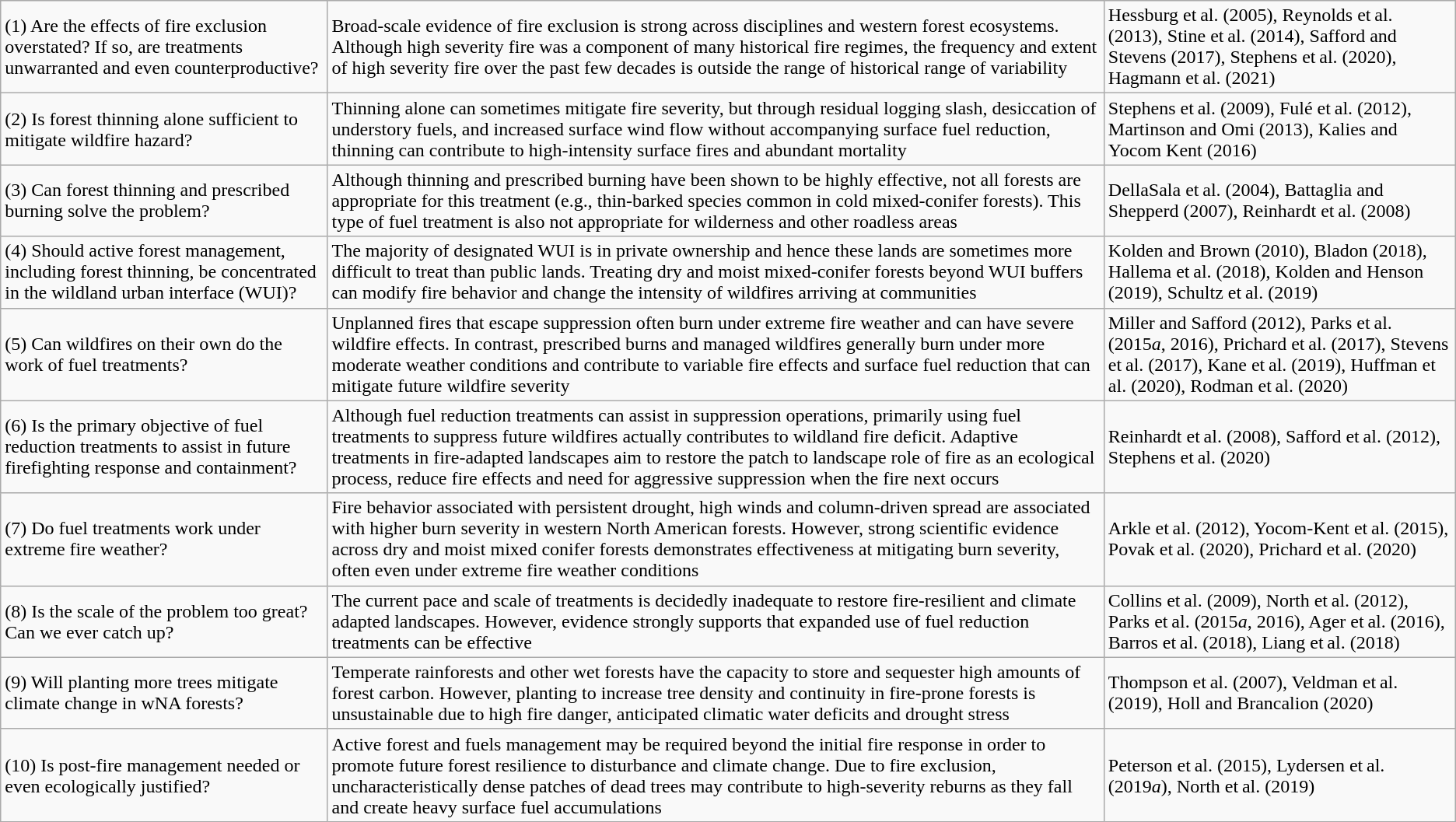<table class="wikitable">
<tr>
<td>(1) Are the effects of fire exclusion overstated? If so, are treatments unwarranted and even counterproductive?</td>
<td>Broad-scale evidence of fire exclusion is strong across disciplines and western forest ecosystems. Although high severity fire was a component of many historical fire regimes, the frequency and extent of high severity fire over the past few decades is outside the range of historical range of variability</td>
<td>Hessburg et al. (2005), Reynolds et al. (2013), Stine et al. (2014), Safford and Stevens (2017), Stephens et al. (2020), Hagmann et al. (2021)</td>
</tr>
<tr>
<td>(2) Is forest thinning alone sufficient to mitigate wildfire hazard?</td>
<td>Thinning alone can sometimes mitigate fire severity, but through residual logging slash, desiccation of understory fuels, and increased surface wind flow without accompanying surface fuel reduction, thinning can contribute to high-intensity surface fires and abundant mortality</td>
<td>Stephens et al. (2009), Fulé et al. (2012), Martinson and Omi (2013), Kalies and Yocom Kent (2016)</td>
</tr>
<tr>
<td>(3) Can forest thinning and prescribed burning solve the problem?</td>
<td>Although thinning and prescribed burning have been shown to be highly effective, not all forests are appropriate for this treatment (e.g., thin-barked species common in cold mixed-conifer forests). This type of fuel treatment is also not appropriate for wilderness and other roadless areas</td>
<td>DellaSala et al. (2004), Battaglia and Shepperd (2007), Reinhardt et al. (2008)</td>
</tr>
<tr>
<td>(4) Should active forest management, including forest thinning, be concentrated in the wildland urban interface (WUI)?</td>
<td>The majority of designated WUI is in private ownership and hence these lands are sometimes more difficult to treat than public lands. Treating dry and moist mixed-conifer forests beyond WUI buffers can modify fire behavior and change the intensity of wildfires arriving at communities</td>
<td>Kolden and Brown (2010), Bladon (2018), Hallema et al. (2018), Kolden and Henson (2019), Schultz et al. (2019)</td>
</tr>
<tr>
<td>(5) Can wildfires on their own do the work of fuel treatments?</td>
<td>Unplanned fires that escape suppression often burn under extreme fire weather and can have severe wildfire effects. In contrast, prescribed burns and managed wildfires generally burn under more moderate weather conditions and contribute to variable fire effects and surface fuel reduction that can mitigate future wildfire severity</td>
<td>Miller and Safford (2012), Parks et al. (2015<em>a</em>, 2016), Prichard et al. (2017), Stevens et al. (2017), Kane et al. (2019), Huffman et al. (2020), Rodman et al. (2020)</td>
</tr>
<tr>
<td>(6) Is the primary objective of fuel reduction treatments to assist in future firefighting response and containment?</td>
<td>Although fuel reduction treatments can assist in suppression operations, primarily using fuel treatments to suppress future wildfires actually contributes to wildland fire deficit. Adaptive treatments in fire-adapted landscapes aim to restore the patch to landscape role of fire as an ecological process, reduce fire effects and need for aggressive suppression when the fire next occurs</td>
<td>Reinhardt et al. (2008), Safford et al. (2012), Stephens et al. (2020)</td>
</tr>
<tr>
<td>(7) Do fuel treatments work under extreme fire weather?</td>
<td>Fire behavior associated with persistent drought, high winds and column-driven spread are associated with higher burn severity in western North American forests. However, strong scientific evidence across dry and moist mixed conifer forests demonstrates effectiveness at mitigating burn severity, often even under extreme fire weather conditions</td>
<td>Arkle et al. (2012), Yocom-Kent et al. (2015), Povak et al. (2020), Prichard et al. (2020)</td>
</tr>
<tr>
<td>(8) Is the scale of the problem too great? Can we ever catch up?</td>
<td>The current pace and scale of treatments is decidedly inadequate to restore fire-resilient and climate adapted landscapes. However, evidence strongly supports that expanded use of fuel reduction treatments can be effective</td>
<td>Collins et al. (2009), North et al. (2012), Parks et al. (2015<em>a</em>, 2016), Ager et al. (2016), Barros et al. (2018), Liang et al. (2018)</td>
</tr>
<tr>
<td>(9) Will planting more trees mitigate climate change in wNA forests?</td>
<td>Temperate rainforests and other wet forests have the capacity to store and sequester high amounts of forest carbon. However, planting to increase tree density and continuity in fire-prone forests is unsustainable due to high fire danger, anticipated climatic water deficits and drought stress</td>
<td>Thompson et al. (2007), Veldman et al. (2019), Holl and Brancalion (2020)</td>
</tr>
<tr>
<td>(10) Is post-fire management needed or even ecologically justified?</td>
<td>Active forest and fuels management may be required beyond the initial fire response in order to promote future forest resilience to disturbance and climate change. Due to fire exclusion, uncharacteristically dense patches of dead trees may contribute to high-severity reburns as they fall and create heavy surface fuel accumulations</td>
<td>Peterson et al. (2015), Lydersen et al. (2019<em>a</em>), North et al. (2019)</td>
</tr>
</table>
